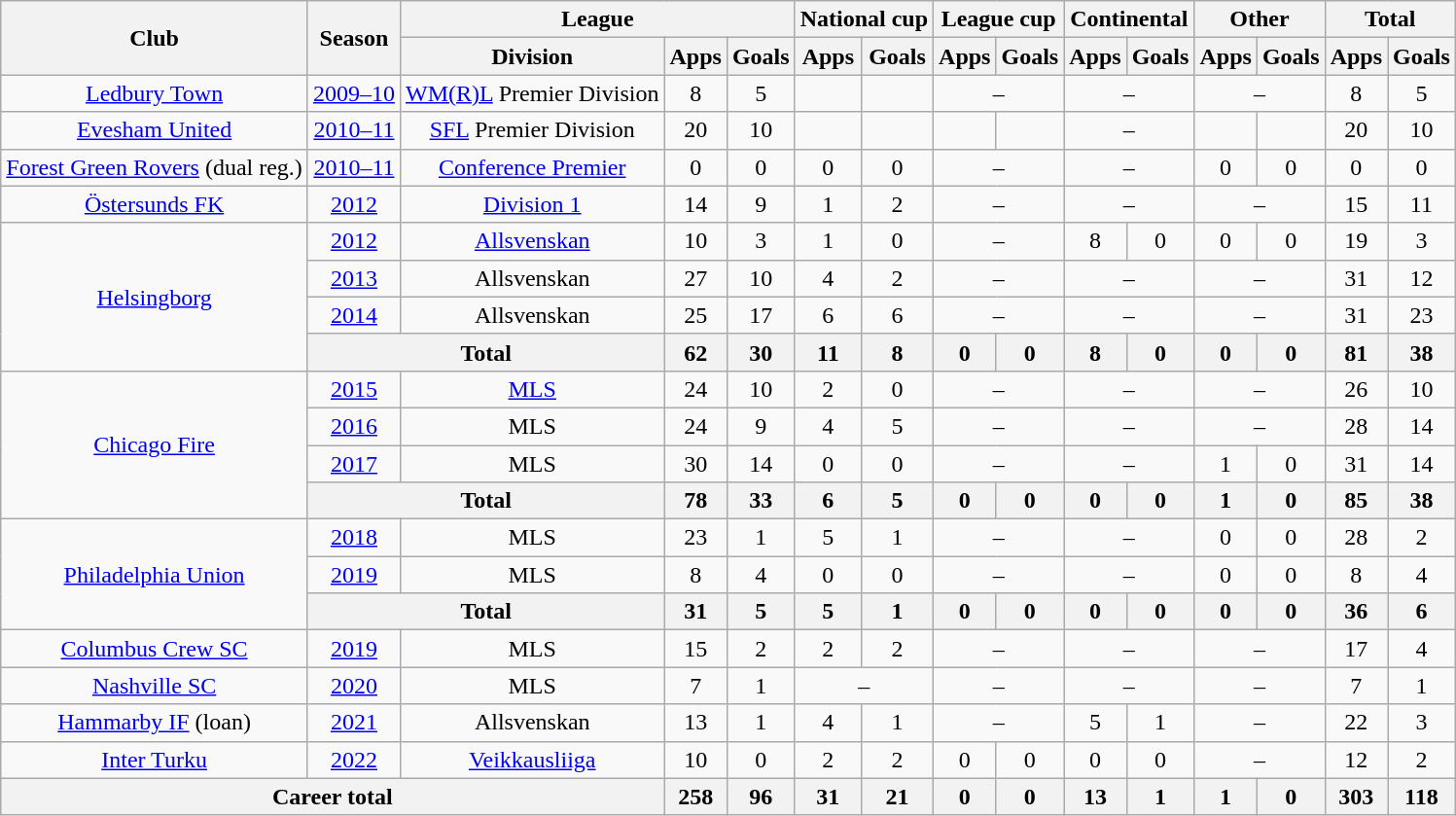<table class="wikitable" style="text-align:center">
<tr>
<th rowspan="2">Club</th>
<th rowspan="2">Season</th>
<th colspan="3">League</th>
<th colspan="2">National cup</th>
<th colspan="2">League cup</th>
<th colspan="2">Continental</th>
<th colspan="2">Other</th>
<th colspan="2">Total</th>
</tr>
<tr>
<th>Division</th>
<th>Apps</th>
<th>Goals</th>
<th>Apps</th>
<th>Goals</th>
<th>Apps</th>
<th>Goals</th>
<th>Apps</th>
<th>Goals</th>
<th>Apps</th>
<th>Goals</th>
<th>Apps</th>
<th>Goals</th>
</tr>
<tr>
<td><a href='#'>Ledbury Town</a></td>
<td><a href='#'>2009–10</a></td>
<td><a href='#'>WM(R)L</a> Premier Division</td>
<td>8</td>
<td>5</td>
<td></td>
<td></td>
<td colspan="2">–</td>
<td colspan="2">–</td>
<td colspan="2">–</td>
<td>8</td>
<td>5</td>
</tr>
<tr>
<td><a href='#'>Evesham United</a></td>
<td><a href='#'>2010–11</a></td>
<td><a href='#'>SFL</a> Premier Division</td>
<td>20</td>
<td>10</td>
<td></td>
<td></td>
<td></td>
<td></td>
<td colspan="2">–</td>
<td></td>
<td></td>
<td>20</td>
<td>10</td>
</tr>
<tr>
<td><a href='#'>Forest Green Rovers</a> (dual reg.)</td>
<td><a href='#'>2010–11</a></td>
<td><a href='#'>Conference Premier</a></td>
<td>0</td>
<td>0</td>
<td>0</td>
<td>0</td>
<td colspan="2">–</td>
<td colspan="2">–</td>
<td>0</td>
<td>0</td>
<td>0</td>
<td>0</td>
</tr>
<tr>
<td><a href='#'>Östersunds FK</a></td>
<td><a href='#'>2012</a></td>
<td><a href='#'>Division 1</a></td>
<td>14</td>
<td>9</td>
<td>1</td>
<td>2</td>
<td colspan="2">–</td>
<td colspan="2">–</td>
<td colspan="2">–</td>
<td>15</td>
<td>11</td>
</tr>
<tr>
<td rowspan="4"><a href='#'>Helsingborg</a></td>
<td><a href='#'>2012</a></td>
<td><a href='#'>Allsvenskan</a></td>
<td>10</td>
<td>3</td>
<td>1</td>
<td>0</td>
<td colspan="2">–</td>
<td>8</td>
<td>0</td>
<td>0</td>
<td>0</td>
<td>19</td>
<td>3</td>
</tr>
<tr>
<td><a href='#'>2013</a></td>
<td>Allsvenskan</td>
<td>27</td>
<td>10</td>
<td>4</td>
<td>2</td>
<td colspan="2">–</td>
<td colspan="2">–</td>
<td colspan="2">–</td>
<td>31</td>
<td>12</td>
</tr>
<tr>
<td><a href='#'>2014</a></td>
<td>Allsvenskan</td>
<td>25</td>
<td>17</td>
<td>6</td>
<td>6</td>
<td colspan="2">–</td>
<td colspan="2">–</td>
<td colspan="2">–</td>
<td>31</td>
<td>23</td>
</tr>
<tr>
<th colspan="2">Total</th>
<th>62</th>
<th>30</th>
<th>11</th>
<th>8</th>
<th>0</th>
<th>0</th>
<th>8</th>
<th>0</th>
<th>0</th>
<th>0</th>
<th>81</th>
<th>38</th>
</tr>
<tr>
<td rowspan="4"><a href='#'>Chicago Fire</a></td>
<td><a href='#'>2015</a></td>
<td><a href='#'>MLS</a></td>
<td>24</td>
<td>10</td>
<td>2</td>
<td>0</td>
<td colspan="2">–</td>
<td colspan="2">–</td>
<td colspan="2">–</td>
<td>26</td>
<td>10</td>
</tr>
<tr>
<td><a href='#'>2016</a></td>
<td>MLS</td>
<td>24</td>
<td>9</td>
<td>4</td>
<td>5</td>
<td colspan="2">–</td>
<td colspan="2">–</td>
<td colspan="2">–</td>
<td>28</td>
<td>14</td>
</tr>
<tr>
<td><a href='#'>2017</a></td>
<td>MLS</td>
<td>30</td>
<td>14</td>
<td>0</td>
<td>0</td>
<td colspan="2">–</td>
<td colspan="2">–</td>
<td>1</td>
<td>0</td>
<td>31</td>
<td>14</td>
</tr>
<tr>
<th colspan="2">Total</th>
<th>78</th>
<th>33</th>
<th>6</th>
<th>5</th>
<th>0</th>
<th>0</th>
<th>0</th>
<th>0</th>
<th>1</th>
<th>0</th>
<th>85</th>
<th>38</th>
</tr>
<tr>
<td rowspan="3"><a href='#'>Philadelphia Union</a></td>
<td><a href='#'>2018</a></td>
<td>MLS</td>
<td>23</td>
<td>1</td>
<td>5</td>
<td>1</td>
<td colspan="2">–</td>
<td colspan="2">–</td>
<td>0</td>
<td>0</td>
<td>28</td>
<td>2</td>
</tr>
<tr>
<td><a href='#'>2019</a></td>
<td>MLS</td>
<td>8</td>
<td>4</td>
<td>0</td>
<td>0</td>
<td colspan="2">–</td>
<td colspan="2">–</td>
<td>0</td>
<td>0</td>
<td>8</td>
<td>4</td>
</tr>
<tr>
<th colspan="2">Total</th>
<th>31</th>
<th>5</th>
<th>5</th>
<th>1</th>
<th>0</th>
<th>0</th>
<th>0</th>
<th>0</th>
<th>0</th>
<th>0</th>
<th>36</th>
<th>6</th>
</tr>
<tr>
<td><a href='#'>Columbus Crew SC</a></td>
<td><a href='#'>2019</a></td>
<td>MLS</td>
<td>15</td>
<td>2</td>
<td>2</td>
<td>2</td>
<td colspan="2">–</td>
<td colspan="2">–</td>
<td colspan="2">–</td>
<td>17</td>
<td>4</td>
</tr>
<tr>
<td><a href='#'>Nashville SC</a></td>
<td><a href='#'>2020</a></td>
<td>MLS</td>
<td>7</td>
<td>1</td>
<td colspan="2">–</td>
<td colspan="2">–</td>
<td colspan="2">–</td>
<td colspan="2">–</td>
<td>7</td>
<td>1</td>
</tr>
<tr>
<td><a href='#'>Hammarby IF</a> (loan)</td>
<td><a href='#'>2021</a></td>
<td>Allsvenskan</td>
<td>13</td>
<td>1</td>
<td>4</td>
<td>1</td>
<td colspan="2">–</td>
<td>5</td>
<td>1</td>
<td colspan="2">–</td>
<td>22</td>
<td>3</td>
</tr>
<tr>
<td><a href='#'>Inter Turku</a></td>
<td><a href='#'>2022</a></td>
<td><a href='#'>Veikkausliiga</a></td>
<td>10</td>
<td>0</td>
<td>2</td>
<td>2</td>
<td>0</td>
<td>0</td>
<td>0</td>
<td>0</td>
<td colspan=2>–</td>
<td>12</td>
<td>2</td>
</tr>
<tr>
<th colspan="3">Career total</th>
<th>258</th>
<th>96</th>
<th>31</th>
<th>21</th>
<th>0</th>
<th>0</th>
<th>13</th>
<th>1</th>
<th>1</th>
<th>0</th>
<th>303</th>
<th>118</th>
</tr>
</table>
